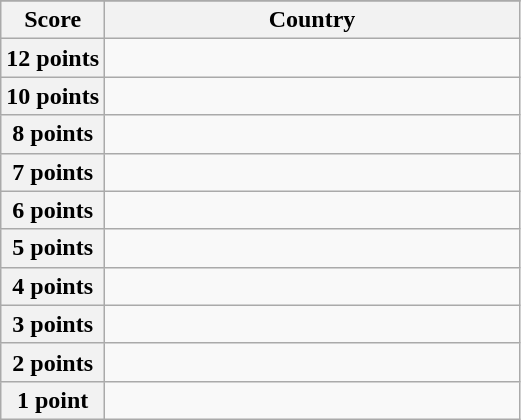<table class="wikitable">
<tr>
</tr>
<tr>
<th scope="col" width="20%">Score</th>
<th scope="col">Country</th>
</tr>
<tr>
<th scope="row">12 points</th>
<td></td>
</tr>
<tr>
<th scope="row">10 points</th>
<td></td>
</tr>
<tr>
<th scope="row">8 points</th>
<td></td>
</tr>
<tr>
<th scope="row">7 points</th>
<td></td>
</tr>
<tr>
<th scope="row">6 points</th>
<td></td>
</tr>
<tr>
<th scope="row">5 points</th>
<td></td>
</tr>
<tr>
<th scope="row">4 points</th>
<td></td>
</tr>
<tr>
<th scope="row">3 points</th>
<td></td>
</tr>
<tr>
<th scope="row">2 points</th>
<td></td>
</tr>
<tr>
<th scope="row">1 point</th>
<td></td>
</tr>
</table>
